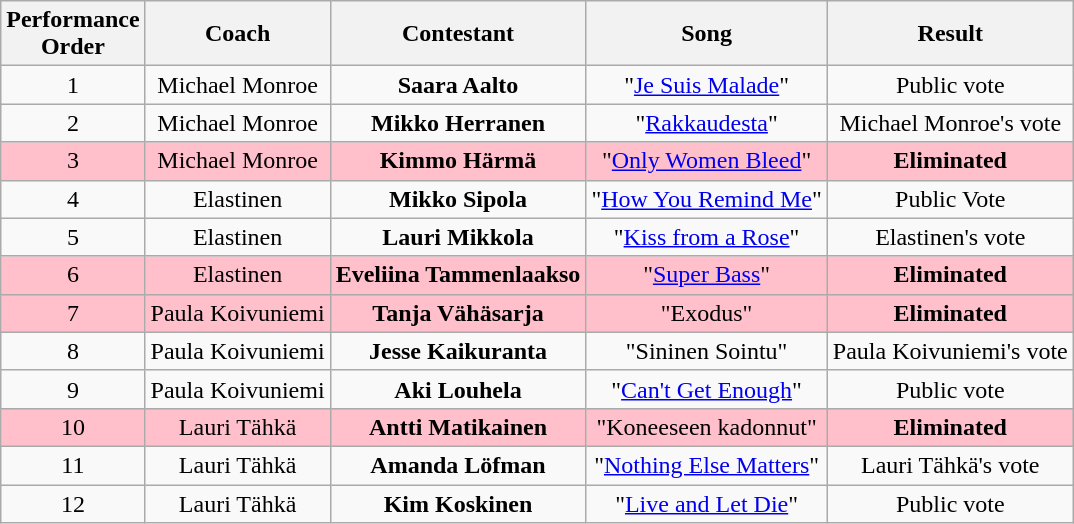<table class="wikitable sortable" style="text-align: center; width: auto;">
<tr>
<th>Performance <br>Order</th>
<th>Coach</th>
<th>Contestant</th>
<th>Song</th>
<th>Result</th>
</tr>
<tr>
<td>1</td>
<td>Michael Monroe</td>
<td><strong>Saara Aalto</strong></td>
<td>"<a href='#'>Je Suis Malade</a>"</td>
<td>Public vote</td>
</tr>
<tr>
<td>2</td>
<td>Michael Monroe</td>
<td><strong>Mikko Herranen</strong></td>
<td>"<a href='#'>Rakkaudesta</a>"</td>
<td>Michael Monroe's vote</td>
</tr>
<tr style="background:pink;">
<td>3</td>
<td>Michael Monroe</td>
<td><strong>Kimmo Härmä</strong></td>
<td>"<a href='#'>Only Women Bleed</a>"</td>
<td><strong>Eliminated</strong></td>
</tr>
<tr>
<td>4</td>
<td>Elastinen</td>
<td><strong>Mikko Sipola</strong></td>
<td>"<a href='#'>How You Remind Me</a>"</td>
<td>Public Vote</td>
</tr>
<tr>
<td>5</td>
<td>Elastinen</td>
<td><strong>Lauri Mikkola</strong></td>
<td>"<a href='#'>Kiss from a Rose</a>"</td>
<td>Elastinen's vote</td>
</tr>
<tr style="background:pink;">
<td>6</td>
<td>Elastinen</td>
<td><strong>Eveliina Tammenlaakso</strong></td>
<td>"<a href='#'>Super Bass</a>"</td>
<td><strong>Eliminated</strong></td>
</tr>
<tr style="background:pink;">
<td>7</td>
<td>Paula Koivuniemi</td>
<td><strong>Tanja Vähäsarja</strong></td>
<td>"Exodus"</td>
<td><strong>Eliminated</strong></td>
</tr>
<tr>
<td>8</td>
<td>Paula Koivuniemi</td>
<td><strong>Jesse Kaikuranta</strong></td>
<td>"Sininen Sointu"</td>
<td>Paula Koivuniemi's vote</td>
</tr>
<tr>
<td>9</td>
<td>Paula Koivuniemi</td>
<td><strong>Aki Louhela</strong></td>
<td>"<a href='#'>Can't Get Enough</a>"</td>
<td>Public vote</td>
</tr>
<tr style="background:pink;">
<td>10</td>
<td>Lauri Tähkä</td>
<td><strong>Antti Matikainen</strong></td>
<td>"Koneeseen kadonnut"</td>
<td><strong>Eliminated</strong></td>
</tr>
<tr>
<td>11</td>
<td>Lauri Tähkä</td>
<td><strong>Amanda Löfman</strong></td>
<td>"<a href='#'>Nothing Else Matters</a>"</td>
<td>Lauri Tähkä's vote</td>
</tr>
<tr>
<td>12</td>
<td>Lauri Tähkä</td>
<td><strong>Kim Koskinen</strong></td>
<td>"<a href='#'>Live and Let Die</a>"</td>
<td>Public vote</td>
</tr>
</table>
